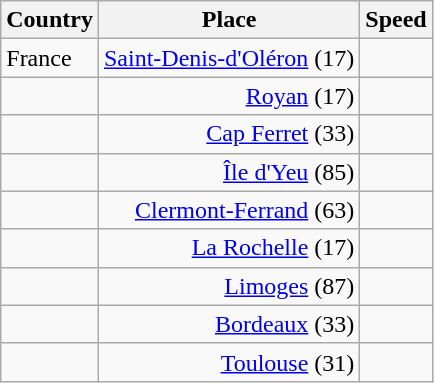<table class="wikitable">
<tr>
<th>Country</th>
<th>Place</th>
<th>Speed</th>
</tr>
<tr>
<td>France</td>
<td align="right"><a href='#'>Saint-Denis-d'Oléron</a> (17)</td>
<td></td>
</tr>
<tr>
<td></td>
<td align="right"><a href='#'>Royan</a> (17)</td>
<td></td>
</tr>
<tr>
<td></td>
<td align="right"><a href='#'>Cap Ferret</a> (33)</td>
<td></td>
</tr>
<tr>
<td></td>
<td align="right"><a href='#'>Île d'Yeu</a> (85)</td>
<td></td>
</tr>
<tr>
<td></td>
<td align="right"><a href='#'>Clermont-Ferrand</a> (63)</td>
<td></td>
</tr>
<tr>
<td></td>
<td align="right"><a href='#'>La Rochelle</a> (17)</td>
<td></td>
</tr>
<tr>
<td></td>
<td align="right"><a href='#'>Limoges</a> (87)</td>
<td></td>
</tr>
<tr>
<td></td>
<td align="right"><a href='#'>Bordeaux</a> (33)</td>
<td></td>
</tr>
<tr>
<td></td>
<td align="right"><a href='#'>Toulouse</a> (31)</td>
<td></td>
</tr>
</table>
